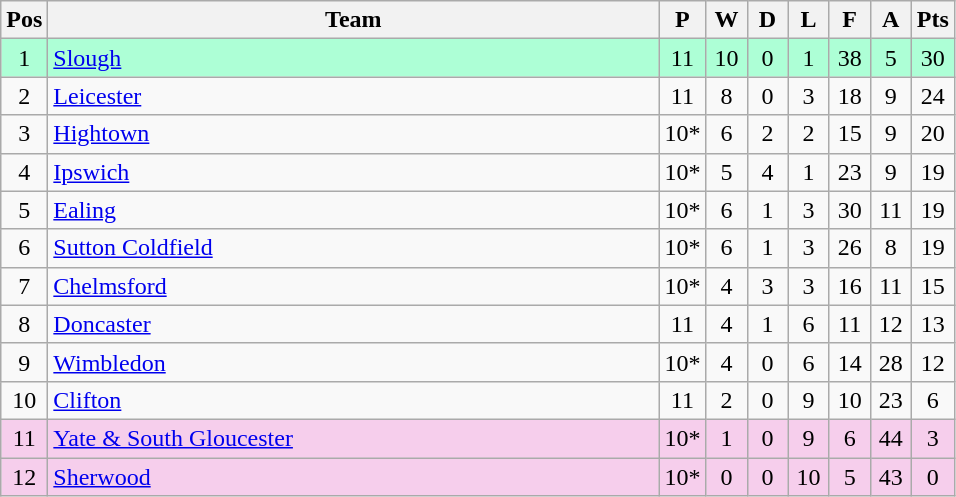<table class="wikitable" style="font-size: 100%">
<tr>
<th width=20>Pos</th>
<th width=400>Team</th>
<th width=20>P</th>
<th width=20>W</th>
<th width=20>D</th>
<th width=20>L</th>
<th width=20>F</th>
<th width=20>A</th>
<th width=20>Pts</th>
</tr>
<tr align=center style="background: #ADFFD6;">
<td>1</td>
<td align="left"><a href='#'>Slough</a></td>
<td>11</td>
<td>10</td>
<td>0</td>
<td>1</td>
<td>38</td>
<td>5</td>
<td>30</td>
</tr>
<tr align=center>
<td>2</td>
<td align="left"><a href='#'>Leicester</a></td>
<td>11</td>
<td>8</td>
<td>0</td>
<td>3</td>
<td>18</td>
<td>9</td>
<td>24</td>
</tr>
<tr align=center>
<td>3</td>
<td align="left"><a href='#'>Hightown</a></td>
<td>10*</td>
<td>6</td>
<td>2</td>
<td>2</td>
<td>15</td>
<td>9</td>
<td>20</td>
</tr>
<tr align=center>
<td>4</td>
<td align="left"><a href='#'>Ipswich</a></td>
<td>10*</td>
<td>5</td>
<td>4</td>
<td>1</td>
<td>23</td>
<td>9</td>
<td>19</td>
</tr>
<tr align=center>
<td>5</td>
<td align="left"><a href='#'>Ealing</a></td>
<td>10*</td>
<td>6</td>
<td>1</td>
<td>3</td>
<td>30</td>
<td>11</td>
<td>19</td>
</tr>
<tr align=center>
<td>6</td>
<td align="left"><a href='#'>Sutton Coldfield</a></td>
<td>10*</td>
<td>6</td>
<td>1</td>
<td>3</td>
<td>26</td>
<td>8</td>
<td>19</td>
</tr>
<tr align=center>
<td>7</td>
<td align="left"><a href='#'>Chelmsford</a></td>
<td>10*</td>
<td>4</td>
<td>3</td>
<td>3</td>
<td>16</td>
<td>11</td>
<td>15</td>
</tr>
<tr align=center>
<td>8</td>
<td align="left"><a href='#'>Doncaster</a></td>
<td>11</td>
<td>4</td>
<td>1</td>
<td>6</td>
<td>11</td>
<td>12</td>
<td>13</td>
</tr>
<tr align=center>
<td>9</td>
<td align="left"><a href='#'>Wimbledon</a></td>
<td>10*</td>
<td>4</td>
<td>0</td>
<td>6</td>
<td>14</td>
<td>28</td>
<td>12</td>
</tr>
<tr align=center>
<td>10</td>
<td align="left"><a href='#'>Clifton</a></td>
<td>11</td>
<td>2</td>
<td>0</td>
<td>9</td>
<td>10</td>
<td>23</td>
<td>6</td>
</tr>
<tr align=center style="background: #F6CEEC;">
<td>11</td>
<td align="left"><a href='#'>Yate & South Gloucester</a></td>
<td>10*</td>
<td>1</td>
<td>0</td>
<td>9</td>
<td>6</td>
<td>44</td>
<td>3</td>
</tr>
<tr align=center style="background: #F6CEEC;">
<td>12</td>
<td align="left"><a href='#'>Sherwood</a></td>
<td>10*</td>
<td>0</td>
<td>0</td>
<td>10</td>
<td>5</td>
<td>43</td>
<td>0</td>
</tr>
</table>
